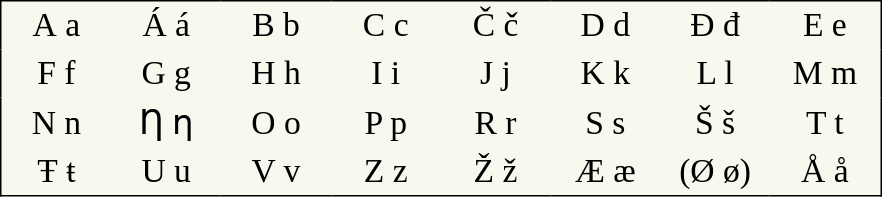<table style="font-family:Arial Unicode MS; font-size:1.4em; border-color:#000000; border-width:1px; border-style:solid; border-collapse:collapse; background-color:#F8F8EF">
<tr>
<td style="width:3em; text-align:center; padding: 3px;">А а</td>
<td style="width:3em; text-align:center; padding: 3px;">Á á</td>
<td style="width:3em; text-align:center; padding: 3px;">B b</td>
<td style="width:3em; text-align:center; padding: 3px;">C c</td>
<td style="width:3em; text-align:center; padding: 3px;">Č č</td>
<td style="width:3em; text-align:center; padding: 3px;">D d</td>
<td style="width:3em; text-align:center; padding: 3px;">Đ đ</td>
<td style="width:3em; text-align:center; padding: 3px;">E e</td>
</tr>
<tr>
<td style="width:3em; text-align:center; padding: 3px;">F f</td>
<td style="width:3em; text-align:center; padding: 3px;">G g</td>
<td style="width:3em; text-align:center; padding: 3px;">H h</td>
<td style="width:3em; text-align:center; padding: 3px;">I i</td>
<td style="width:3em; text-align:center; padding: 3px;">J j</td>
<td style="width:3em; text-align:center; padding: 3px;">K k</td>
<td style="width:3em; text-align:center; padding: 3px;">L l</td>
<td style="width:3em; text-align:center; padding: 3px;">M m</td>
</tr>
<tr>
<td style="width:3em; text-align:center; padding: 3px;">N n</td>
<td style="width:3em; text-align:center; padding: 3px;">Ƞ ƞ</td>
<td style="width:3em; text-align:center; padding: 3px;">O o</td>
<td style="width:3em; text-align:center; padding: 3px;">P p</td>
<td style="width:3em; text-align:center; padding: 3px;">R r</td>
<td style="width:3em; text-align:center; padding: 3px;">S s</td>
<td style="width:3em; text-align:center; padding: 3px;">Š š</td>
<td style="width:3em; text-align:center; padding: 3px;">T t</td>
</tr>
<tr>
<td style="width:3em; text-align:center; padding: 3px;">Ŧ ŧ</td>
<td style="width:3em; text-align:center; padding: 3px;">U u</td>
<td style="width:3em; text-align:center; padding: 3px;">V v</td>
<td style="width:3em; text-align:center; padding: 3px;">Z z</td>
<td style="width:3em; text-align:center; padding: 3px;">Ž ž</td>
<td style="width:3em; text-align:center; padding: 3px;">Æ æ</td>
<td style="width:3em; text-align:center; padding: 3px;">(Ø ø)</td>
<td style="width:3em; text-align:center; padding: 3px;">Å å</td>
</tr>
</table>
